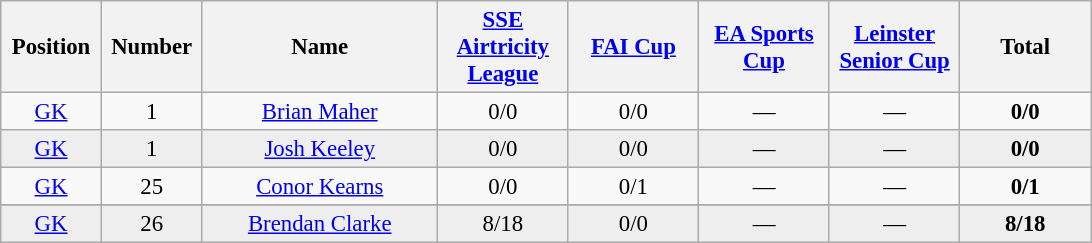<table class="wikitable" style="font-size: 95%; text-align: center;">
<tr>
<th width=60>Position</th>
<th width=60>Number</th>
<th width=150>Name</th>
<th width=80><a href='#'>SSE Airtricity League</a></th>
<th width=80><a href='#'>FAI Cup</a></th>
<th width=80><a href='#'>EA Sports Cup</a></th>
<th width=80><a href='#'>Leinster Senior Cup</a></th>
<th width=80>Total</th>
</tr>
<tr>
<td><a href='#'>GK</a></td>
<td>1</td>
<td><a href='#'>Brian Maher</a></td>
<td>0/0</td>
<td>0/0</td>
<td colspan="1">—</td>
<td colspan="1">—</td>
<td><strong>0/0</strong></td>
</tr>
<tr style="background:#eee;">
<td><a href='#'>GK</a></td>
<td>1</td>
<td><a href='#'>Josh Keeley</a></td>
<td>0/0</td>
<td>0/0</td>
<td colspan="1">—</td>
<td colspan="1">—</td>
<td><strong>0/0</strong></td>
</tr>
<tr>
<td><a href='#'>GK</a></td>
<td>25</td>
<td><a href='#'>Conor Kearns</a></td>
<td>0/0</td>
<td>0/1</td>
<td colspan="1">—</td>
<td colspan="1">—</td>
<td><strong>0/1</strong></td>
</tr>
<tr>
</tr>
<tr style="background:#eee;">
<td><a href='#'>GK</a></td>
<td>26</td>
<td><a href='#'>Brendan Clarke</a></td>
<td>8/18</td>
<td>0/0</td>
<td colspan="1">—</td>
<td colspan="1">—</td>
<td><strong>8/18</strong></td>
</tr>
</table>
